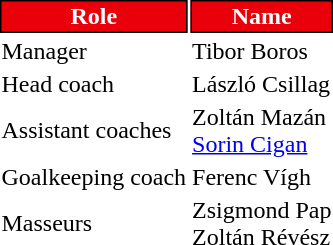<table class="toccolours">
<tr>
<th style="background:#e9000b;color:#FFFFFF;border:1px solid #000000;">Role</th>
<th style="background:#e9000b;color:#FFFFFF;border:1px solid #000000;">Name</th>
</tr>
<tr>
<td>Manager</td>
<td> Tibor Boros</td>
</tr>
<tr>
<td>Head coach</td>
<td> László Csillag</td>
</tr>
<tr>
<td>Assistant coaches</td>
<td> Zoltán Mazán <br>  <a href='#'>Sorin Cigan</a></td>
</tr>
<tr>
<td>Goalkeeping coach</td>
<td> Ferenc Vígh</td>
</tr>
<tr>
<td>Masseurs</td>
<td> Zsigmond Pap <br>  Zoltán Révész</td>
</tr>
</table>
